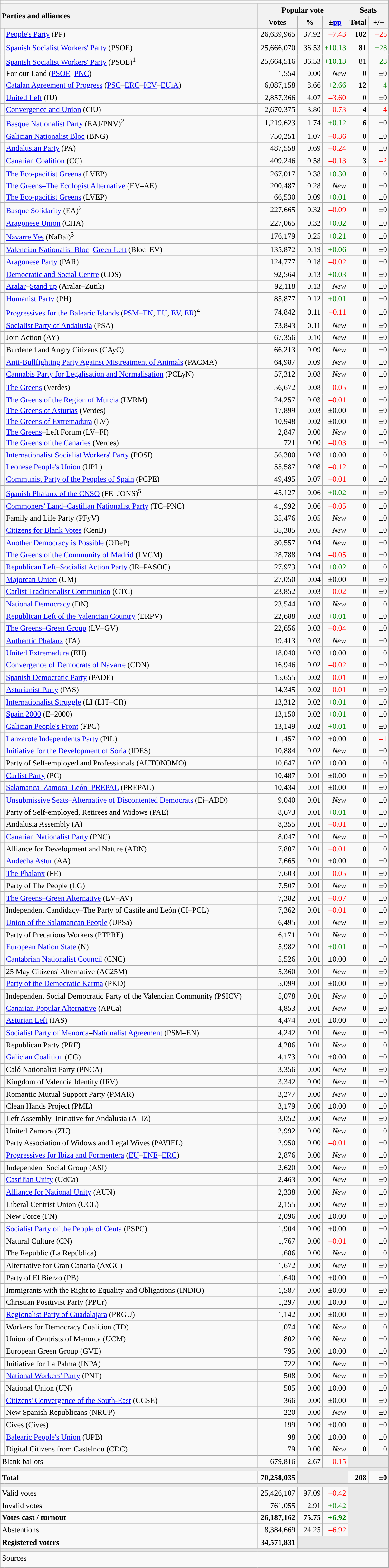<table class="wikitable" style="text-align:right;">
<tr>
<td colspan="7"></td>
</tr>
<tr>
<th style="text-align:left;" rowspan="2" colspan="2" width="525">Parties and alliances</th>
<th colspan="3">Popular vote</th>
<th colspan="2">Seats</th>
</tr>
<tr>
<th width="75">Votes</th>
<th width="45">%</th>
<th width="45">±<a href='#'>pp</a></th>
<th width="35">Total</th>
<th width="35">+/−</th>
</tr>
<tr>
<td width="1" style="color:inherit;background:"></td>
<td align="left"><a href='#'>People's Party</a> (PP)</td>
<td>26,639,965</td>
<td>37.92</td>
<td style="color:red;">–7.43</td>
<td><strong>102</strong></td>
<td style="color:red;">–25</td>
</tr>
<tr style="line-height:22px;">
<td rowspan="3" style="color:inherit;background:"></td>
<td align="left"><a href='#'>Spanish Socialist Workers' Party</a> (PSOE)</td>
<td>25,666,070</td>
<td>36.53</td>
<td style="color:green;">+10.13</td>
<td><strong>81</strong></td>
<td style="color:green;">+28</td>
</tr>
<tr style="border-bottom-style:hidden; border-top-style:hidden; line-height:16px;">
<td align="left"><span><a href='#'>Spanish Socialist Workers' Party</a> (PSOE)<sup>1</sup></span></td>
<td>25,664,516</td>
<td>36.53</td>
<td style="color:green;">+10.13</td>
<td>81</td>
<td style="color:green;">+28</td>
</tr>
<tr style="line-height:16px;">
<td align="left"><span>For our Land (<a href='#'>PSOE</a>–<a href='#'>PNC</a>)</span></td>
<td>1,554</td>
<td>0.00</td>
<td><em>New</em></td>
<td>0</td>
<td>±0</td>
</tr>
<tr>
<td style="color:inherit;background:"></td>
<td align="left"><a href='#'>Catalan Agreement of Progress</a> (<a href='#'>PSC</a>–<a href='#'>ERC</a>–<a href='#'>ICV</a>–<a href='#'>EUiA</a>)</td>
<td>6,087,158</td>
<td>8.66</td>
<td style="color:green;">+2.66</td>
<td><strong>12</strong></td>
<td style="color:green;">+4</td>
</tr>
<tr>
<td style="color:inherit;background:"></td>
<td align="left"><a href='#'>United Left</a> (IU)</td>
<td>2,857,366</td>
<td>4.07</td>
<td style="color:red;">–3.60</td>
<td>0</td>
<td>±0</td>
</tr>
<tr>
<td style="color:inherit;background:"></td>
<td align="left"><a href='#'>Convergence and Union</a> (CiU)</td>
<td>2,670,375</td>
<td>3.80</td>
<td style="color:red;">–0.73</td>
<td><strong>4</strong></td>
<td style="color:red;">–4</td>
</tr>
<tr>
<td style="color:inherit;background:"></td>
<td align="left"><a href='#'>Basque Nationalist Party</a> (EAJ/PNV)<sup>2</sup></td>
<td>1,219,623</td>
<td>1.74</td>
<td style="color:green;">+0.12</td>
<td><strong>6</strong></td>
<td>±0</td>
</tr>
<tr>
<td style="color:inherit;background:"></td>
<td align="left"><a href='#'>Galician Nationalist Bloc</a> (BNG)</td>
<td>750,251</td>
<td>1.07</td>
<td style="color:red;">–0.36</td>
<td>0</td>
<td>±0</td>
</tr>
<tr>
<td style="color:inherit;background:"></td>
<td align="left"><a href='#'>Andalusian Party</a> (PA)</td>
<td>487,558</td>
<td>0.69</td>
<td style="color:red;">–0.24</td>
<td>0</td>
<td>±0</td>
</tr>
<tr>
<td style="color:inherit;background:"></td>
<td align="left"><a href='#'>Canarian Coalition</a> (CC)</td>
<td>409,246</td>
<td>0.58</td>
<td style="color:red;">–0.13</td>
<td><strong>3</strong></td>
<td style="color:red;">–2</td>
</tr>
<tr style="line-height:22px;">
<td rowspan="3" style="color:inherit;background:"></td>
<td align="left"><a href='#'>The Eco-pacifist Greens</a> (LVEP)</td>
<td>267,017</td>
<td>0.38</td>
<td style="color:green;">+0.30</td>
<td>0</td>
<td>±0</td>
</tr>
<tr style="border-bottom-style:hidden; border-top-style:hidden; line-height:16px;">
<td align="left"><span><a href='#'>The Greens–The Ecologist Alternative</a> (EV–AE)</span></td>
<td>200,487</td>
<td>0.28</td>
<td><em>New</em></td>
<td>0</td>
<td>±0</td>
</tr>
<tr style="line-height:16px;">
<td align="left"><span><a href='#'>The Eco-pacifist Greens</a> (LVEP)</span></td>
<td>66,530</td>
<td>0.09</td>
<td style="color:green;">+0.01</td>
<td>0</td>
<td>±0</td>
</tr>
<tr>
<td style="color:inherit;background:"></td>
<td align="left"><a href='#'>Basque Solidarity</a> (EA)<sup>2</sup></td>
<td>227,665</td>
<td>0.32</td>
<td style="color:red;">–0.09</td>
<td>0</td>
<td>±0</td>
</tr>
<tr>
<td style="color:inherit;background:"></td>
<td align="left"><a href='#'>Aragonese Union</a> (CHA)</td>
<td>227,065</td>
<td>0.32</td>
<td style="color:green;">+0.02</td>
<td>0</td>
<td>±0</td>
</tr>
<tr>
<td style="color:inherit;background:"></td>
<td align="left"><a href='#'>Navarre Yes</a> (NaBai)<sup>3</sup></td>
<td>176,179</td>
<td>0.25</td>
<td style="color:green;">+0.21</td>
<td>0</td>
<td>±0</td>
</tr>
<tr>
<td style="color:inherit;background:"></td>
<td align="left"><a href='#'>Valencian Nationalist Bloc</a>–<a href='#'>Green Left</a> (Bloc–EV)</td>
<td>135,872</td>
<td>0.19</td>
<td style="color:green;">+0.06</td>
<td>0</td>
<td>±0</td>
</tr>
<tr>
<td style="color:inherit;background:"></td>
<td align="left"><a href='#'>Aragonese Party</a> (PAR)</td>
<td>124,777</td>
<td>0.18</td>
<td style="color:red;">–0.02</td>
<td>0</td>
<td>±0</td>
</tr>
<tr>
<td style="color:inherit;background:"></td>
<td align="left"><a href='#'>Democratic and Social Centre</a> (CDS)</td>
<td>92,564</td>
<td>0.13</td>
<td style="color:green;">+0.03</td>
<td>0</td>
<td>±0</td>
</tr>
<tr>
<td style="color:inherit;background:"></td>
<td align="left"><a href='#'>Aralar</a>–<a href='#'>Stand up</a> (Aralar–Zutik)</td>
<td>92,118</td>
<td>0.13</td>
<td><em>New</em></td>
<td>0</td>
<td>±0</td>
</tr>
<tr>
<td style="color:inherit;background:"></td>
<td align="left"><a href='#'>Humanist Party</a> (PH)</td>
<td>85,877</td>
<td>0.12</td>
<td style="color:green;">+0.01</td>
<td>0</td>
<td>±0</td>
</tr>
<tr>
<td style="color:inherit;background:"></td>
<td align="left"><a href='#'>Progressives for the Balearic Islands</a> (<a href='#'>PSM–EN</a>, <a href='#'>EU</a>, <a href='#'>EV</a>, <a href='#'>ER</a>)<sup>4</sup></td>
<td>74,842</td>
<td>0.11</td>
<td style="color:red;">–0.11</td>
<td>0</td>
<td>±0</td>
</tr>
<tr>
<td style="color:inherit;background:"></td>
<td align="left"><a href='#'>Socialist Party of Andalusia</a> (PSA)</td>
<td>73,843</td>
<td>0.11</td>
<td><em>New</em></td>
<td>0</td>
<td>±0</td>
</tr>
<tr>
<td style="color:inherit;background:"></td>
<td align="left">Join Action (AY)</td>
<td>67,356</td>
<td>0.10</td>
<td><em>New</em></td>
<td>0</td>
<td>±0</td>
</tr>
<tr>
<td bgcolor="white"></td>
<td align="left">Burdened and Angry Citizens (CAyC)</td>
<td>66,213</td>
<td>0.09</td>
<td><em>New</em></td>
<td>0</td>
<td>±0</td>
</tr>
<tr>
<td style="color:inherit;background:"></td>
<td align="left"><a href='#'>Anti-Bullfighting Party Against Mistreatment of Animals</a> (PACMA)</td>
<td>64,987</td>
<td>0.09</td>
<td><em>New</em></td>
<td>0</td>
<td>±0</td>
</tr>
<tr>
<td style="color:inherit;background:"></td>
<td align="left"><a href='#'>Cannabis Party for Legalisation and Normalisation</a> (PCLyN)</td>
<td>57,312</td>
<td>0.08</td>
<td><em>New</em></td>
<td>0</td>
<td>±0</td>
</tr>
<tr style="line-height:22px;">
<td rowspan="6" style="color:inherit;background:"></td>
<td align="left"><a href='#'>The Greens</a> (Verdes)</td>
<td>56,672</td>
<td>0.08</td>
<td style="color:red;">–0.05</td>
<td>0</td>
<td>±0</td>
</tr>
<tr style="border-bottom-style:hidden; border-top-style:hidden; line-height:16px;">
<td align="left"><span><a href='#'>The Greens of the Region of Murcia</a> (LVRM)</span></td>
<td>24,257</td>
<td>0.03</td>
<td style="color:red;">–0.01</td>
<td>0</td>
<td>±0</td>
</tr>
<tr style="border-bottom-style:hidden; line-height:16px;">
<td align="left"><span><a href='#'>The Greens of Asturias</a> (Verdes)</span></td>
<td>17,899</td>
<td>0.03</td>
<td>±0.00</td>
<td>0</td>
<td>±0</td>
</tr>
<tr style="border-bottom-style:hidden; line-height:16px;">
<td align="left"><span><a href='#'>The Greens of Extremadura</a> (LV)</span></td>
<td>10,948</td>
<td>0.02</td>
<td>±0.00</td>
<td>0</td>
<td>±0</td>
</tr>
<tr style="border-bottom-style:hidden; line-height:16px;">
<td align="left"><span><a href='#'>The Greens</a>–Left Forum (LV–FI)</span></td>
<td>2,847</td>
<td>0.00</td>
<td><em>New</em></td>
<td>0</td>
<td>±0</td>
</tr>
<tr style="line-height:16px;">
<td align="left"><span><a href='#'>The Greens of the Canaries</a> (Verdes)</span></td>
<td>721</td>
<td>0.00</td>
<td style="color:red;">–0.03</td>
<td>0</td>
<td>±0</td>
</tr>
<tr>
<td style="color:inherit;background:"></td>
<td align="left"><a href='#'>Internationalist Socialist Workers' Party</a> (POSI)</td>
<td>56,300</td>
<td>0.08</td>
<td>±0.00</td>
<td>0</td>
<td>±0</td>
</tr>
<tr>
<td style="color:inherit;background:"></td>
<td align="left"><a href='#'>Leonese People's Union</a> (UPL)</td>
<td>55,587</td>
<td>0.08</td>
<td style="color:red;">–0.12</td>
<td>0</td>
<td>±0</td>
</tr>
<tr>
<td style="color:inherit;background:"></td>
<td align="left"><a href='#'>Communist Party of the Peoples of Spain</a> (PCPE)</td>
<td>49,495</td>
<td>0.07</td>
<td style="color:red;">–0.01</td>
<td>0</td>
<td>±0</td>
</tr>
<tr>
<td style="color:inherit;background:"></td>
<td align="left"><a href='#'>Spanish Phalanx of the CNSO</a> (FE–JONS)<sup>5</sup></td>
<td>45,127</td>
<td>0.06</td>
<td style="color:green;">+0.02</td>
<td>0</td>
<td>±0</td>
</tr>
<tr>
<td style="color:inherit;background:"></td>
<td align="left"><a href='#'>Commoners' Land–Castilian Nationalist Party</a> (TC–PNC)</td>
<td>41,992</td>
<td>0.06</td>
<td style="color:red;">–0.05</td>
<td>0</td>
<td>±0</td>
</tr>
<tr>
<td style="color:inherit;background:"></td>
<td align="left">Family and Life Party (PFyV)</td>
<td>35,476</td>
<td>0.05</td>
<td><em>New</em></td>
<td>0</td>
<td>±0</td>
</tr>
<tr>
<td style="color:inherit;background:"></td>
<td align="left"><a href='#'>Citizens for Blank Votes</a> (CenB)</td>
<td>35,385</td>
<td>0.05</td>
<td><em>New</em></td>
<td>0</td>
<td>±0</td>
</tr>
<tr>
<td style="color:inherit;background:"></td>
<td align="left"><a href='#'>Another Democracy is Possible</a> (ODeP)</td>
<td>30,557</td>
<td>0.04</td>
<td><em>New</em></td>
<td>0</td>
<td>±0</td>
</tr>
<tr>
<td style="color:inherit;background:"></td>
<td align="left"><a href='#'>The Greens of the Community of Madrid</a> (LVCM)</td>
<td>28,788</td>
<td>0.04</td>
<td style="color:red;">–0.05</td>
<td>0</td>
<td>±0</td>
</tr>
<tr>
<td style="color:inherit;background:"></td>
<td align="left"><a href='#'>Republican Left</a>–<a href='#'>Socialist Action Party</a> (IR–PASOC)</td>
<td>27,973</td>
<td>0.04</td>
<td style="color:green;">+0.02</td>
<td>0</td>
<td>±0</td>
</tr>
<tr>
<td style="color:inherit;background:"></td>
<td align="left"><a href='#'>Majorcan Union</a> (UM)</td>
<td>27,050</td>
<td>0.04</td>
<td>±0.00</td>
<td>0</td>
<td>±0</td>
</tr>
<tr>
<td style="color:inherit;background:"></td>
<td align="left"><a href='#'>Carlist Traditionalist Communion</a> (CTC)</td>
<td>23,852</td>
<td>0.03</td>
<td style="color:red;">–0.02</td>
<td>0</td>
<td>±0</td>
</tr>
<tr>
<td style="color:inherit;background:"></td>
<td align="left"><a href='#'>National Democracy</a> (DN)</td>
<td>23,544</td>
<td>0.03</td>
<td><em>New</em></td>
<td>0</td>
<td>±0</td>
</tr>
<tr>
<td style="color:inherit;background:"></td>
<td align="left"><a href='#'>Republican Left of the Valencian Country</a> (ERPV)</td>
<td>22,688</td>
<td>0.03</td>
<td style="color:green;">+0.01</td>
<td>0</td>
<td>±0</td>
</tr>
<tr>
<td style="color:inherit;background:"></td>
<td align="left"><a href='#'>The Greens–Green Group</a> (LV–GV)</td>
<td>22,656</td>
<td>0.03</td>
<td style="color:red;">–0.04</td>
<td>0</td>
<td>±0</td>
</tr>
<tr>
<td style="color:inherit;background:"></td>
<td align="left"><a href='#'>Authentic Phalanx</a> (FA)</td>
<td>19,413</td>
<td>0.03</td>
<td><em>New</em></td>
<td>0</td>
<td>±0</td>
</tr>
<tr>
<td style="color:inherit;background:"></td>
<td align="left"><a href='#'>United Extremadura</a> (EU)</td>
<td>18,040</td>
<td>0.03</td>
<td>±0.00</td>
<td>0</td>
<td>±0</td>
</tr>
<tr>
<td style="color:inherit;background:"></td>
<td align="left"><a href='#'>Convergence of Democrats of Navarre</a> (CDN)</td>
<td>16,946</td>
<td>0.02</td>
<td style="color:red;">–0.02</td>
<td>0</td>
<td>±0</td>
</tr>
<tr>
<td style="color:inherit;background:"></td>
<td align="left"><a href='#'>Spanish Democratic Party</a> (PADE)</td>
<td>15,655</td>
<td>0.02</td>
<td style="color:red;">–0.01</td>
<td>0</td>
<td>±0</td>
</tr>
<tr>
<td style="color:inherit;background:"></td>
<td align="left"><a href='#'>Asturianist Party</a> (PAS)</td>
<td>14,345</td>
<td>0.02</td>
<td style="color:red;">–0.01</td>
<td>0</td>
<td>±0</td>
</tr>
<tr>
<td style="color:inherit;background:"></td>
<td align="left"><a href='#'>Internationalist Struggle</a> (LI (LIT–CI))</td>
<td>13,312</td>
<td>0.02</td>
<td style="color:green;">+0.01</td>
<td>0</td>
<td>±0</td>
</tr>
<tr>
<td style="color:inherit;background:"></td>
<td align="left"><a href='#'>Spain 2000</a> (E–2000)</td>
<td>13,150</td>
<td>0.02</td>
<td style="color:green;">+0.01</td>
<td>0</td>
<td>±0</td>
</tr>
<tr>
<td style="color:inherit;background:"></td>
<td align="left"><a href='#'>Galician People's Front</a> (FPG)</td>
<td>13,149</td>
<td>0.02</td>
<td style="color:green;">+0.01</td>
<td>0</td>
<td>±0</td>
</tr>
<tr>
<td style="color:inherit;background:"></td>
<td align="left"><a href='#'>Lanzarote Independents Party</a> (PIL)</td>
<td>11,457</td>
<td>0.02</td>
<td>±0.00</td>
<td>0</td>
<td style="color:red;">–1</td>
</tr>
<tr>
<td style="color:inherit;background:"></td>
<td align="left"><a href='#'>Initiative for the Development of Soria</a> (IDES)</td>
<td>10,884</td>
<td>0.02</td>
<td><em>New</em></td>
<td>0</td>
<td>±0</td>
</tr>
<tr>
<td style="color:inherit;background:"></td>
<td align="left">Party of Self-employed and Professionals (AUTONOMO)</td>
<td>10,647</td>
<td>0.02</td>
<td>±0.00</td>
<td>0</td>
<td>±0</td>
</tr>
<tr>
<td style="color:inherit;background:"></td>
<td align="left"><a href='#'>Carlist Party</a> (PC)</td>
<td>10,487</td>
<td>0.01</td>
<td>±0.00</td>
<td>0</td>
<td>±0</td>
</tr>
<tr>
<td style="color:inherit;background:"></td>
<td align="left"><a href='#'>Salamanca–Zamora–León–PREPAL</a> (PREPAL)</td>
<td>10,434</td>
<td>0.01</td>
<td>±0.00</td>
<td>0</td>
<td>±0</td>
</tr>
<tr>
<td style="color:inherit;background:"></td>
<td align="left"><a href='#'>Unsubmissive Seats–Alternative of Discontented Democrats</a> (Ei–ADD)</td>
<td>9,040</td>
<td>0.01</td>
<td><em>New</em></td>
<td>0</td>
<td>±0</td>
</tr>
<tr>
<td style="color:inherit;background:"></td>
<td align="left">Party of Self-employed, Retirees and Widows (PAE)</td>
<td>8,673</td>
<td>0.01</td>
<td style="color:green;">+0.01</td>
<td>0</td>
<td>±0</td>
</tr>
<tr>
<td style="color:inherit;background:"></td>
<td align="left">Andalusia Assembly (A)</td>
<td>8,355</td>
<td>0.01</td>
<td style="color:red;">–0.01</td>
<td>0</td>
<td>±0</td>
</tr>
<tr>
<td style="color:inherit;background:"></td>
<td align="left"><a href='#'>Canarian Nationalist Party</a> (PNC)</td>
<td>8,047</td>
<td>0.01</td>
<td><em>New</em></td>
<td>0</td>
<td>±0</td>
</tr>
<tr>
<td style="color:inherit;background:"></td>
<td align="left">Alliance for Development and Nature (ADN)</td>
<td>7,807</td>
<td>0.01</td>
<td style="color:red;">–0.01</td>
<td>0</td>
<td>±0</td>
</tr>
<tr>
<td style="color:inherit;background:"></td>
<td align="left"><a href='#'>Andecha Astur</a> (AA)</td>
<td>7,665</td>
<td>0.01</td>
<td>±0.00</td>
<td>0</td>
<td>±0</td>
</tr>
<tr>
<td style="color:inherit;background:"></td>
<td align="left"><a href='#'>The Phalanx</a> (FE)</td>
<td>7,603</td>
<td>0.01</td>
<td style="color:red;">–0.05</td>
<td>0</td>
<td>±0</td>
</tr>
<tr>
<td bgcolor="white"></td>
<td align="left">Party of The People (LG)</td>
<td>7,507</td>
<td>0.01</td>
<td><em>New</em></td>
<td>0</td>
<td>±0</td>
</tr>
<tr>
<td style="color:inherit;background:"></td>
<td align="left"><a href='#'>The Greens–Green Alternative</a> (EV–AV)</td>
<td>7,382</td>
<td>0.01</td>
<td style="color:red;">–0.07</td>
<td>0</td>
<td>±0</td>
</tr>
<tr>
<td style="color:inherit;background:"></td>
<td align="left">Independent Candidacy–The Party of Castile and León (CI–PCL)</td>
<td>7,362</td>
<td>0.01</td>
<td style="color:red;">–0.01</td>
<td>0</td>
<td>±0</td>
</tr>
<tr>
<td style="color:inherit;background:"></td>
<td align="left"><a href='#'>Union of the Salamancan People</a> (UPSa)</td>
<td>6,495</td>
<td>0.01</td>
<td><em>New</em></td>
<td>0</td>
<td>±0</td>
</tr>
<tr>
<td style="color:inherit;background:"></td>
<td align="left">Party of Precarious Workers (PTPRE)</td>
<td>6,171</td>
<td>0.01</td>
<td><em>New</em></td>
<td>0</td>
<td>±0</td>
</tr>
<tr>
<td style="color:inherit;background:"></td>
<td align="left"><a href='#'>European Nation State</a> (N)</td>
<td>5,982</td>
<td>0.01</td>
<td style="color:green;">+0.01</td>
<td>0</td>
<td>±0</td>
</tr>
<tr>
<td style="color:inherit;background:"></td>
<td align="left"><a href='#'>Cantabrian Nationalist Council</a> (CNC)</td>
<td>5,526</td>
<td>0.01</td>
<td>±0.00</td>
<td>0</td>
<td>±0</td>
</tr>
<tr>
<td style="color:inherit;background:"></td>
<td align="left">25 May Citizens' Alternative (AC25M)</td>
<td>5,360</td>
<td>0.01</td>
<td><em>New</em></td>
<td>0</td>
<td>±0</td>
</tr>
<tr>
<td style="color:inherit;background:"></td>
<td align="left"><a href='#'>Party of the Democratic Karma</a> (PKD)</td>
<td>5,099</td>
<td>0.01</td>
<td>±0.00</td>
<td>0</td>
<td>±0</td>
</tr>
<tr>
<td style="color:inherit;background:"></td>
<td align="left">Independent Social Democratic Party of the Valencian Community (PSICV)</td>
<td>5,078</td>
<td>0.01</td>
<td><em>New</em></td>
<td>0</td>
<td>±0</td>
</tr>
<tr>
<td style="color:inherit;background:"></td>
<td align="left"><a href='#'>Canarian Popular Alternative</a> (APCa)</td>
<td>4,853</td>
<td>0.01</td>
<td><em>New</em></td>
<td>0</td>
<td>±0</td>
</tr>
<tr>
<td style="color:inherit;background:"></td>
<td align="left"><a href='#'>Asturian Left</a> (IAS)</td>
<td>4,474</td>
<td>0.01</td>
<td>±0.00</td>
<td>0</td>
<td>±0</td>
</tr>
<tr>
<td style="color:inherit;background:"></td>
<td align="left"><a href='#'>Socialist Party of Menorca</a>–<a href='#'>Nationalist Agreement</a> (PSM–EN)</td>
<td>4,242</td>
<td>0.01</td>
<td><em>New</em></td>
<td>0</td>
<td>±0</td>
</tr>
<tr>
<td style="color:inherit;background:"></td>
<td align="left">Republican Party (PRF)</td>
<td>4,206</td>
<td>0.01</td>
<td><em>New</em></td>
<td>0</td>
<td>±0</td>
</tr>
<tr>
<td style="color:inherit;background:"></td>
<td align="left"><a href='#'>Galician Coalition</a> (CG)</td>
<td>4,173</td>
<td>0.01</td>
<td>±0.00</td>
<td>0</td>
<td>±0</td>
</tr>
<tr>
<td style="color:inherit;background:"></td>
<td align="left">Caló Nationalist Party (PNCA)</td>
<td>3,356</td>
<td>0.00</td>
<td><em>New</em></td>
<td>0</td>
<td>±0</td>
</tr>
<tr>
<td style="color:inherit;background:"></td>
<td align="left">Kingdom of Valencia Identity (IRV)</td>
<td>3,342</td>
<td>0.00</td>
<td><em>New</em></td>
<td>0</td>
<td>±0</td>
</tr>
<tr>
<td style="color:inherit;background:"></td>
<td align="left">Romantic Mutual Support Party (PMAR)</td>
<td>3,277</td>
<td>0.00</td>
<td><em>New</em></td>
<td>0</td>
<td>±0</td>
</tr>
<tr>
<td bgcolor="white"></td>
<td align="left">Clean Hands Project (PML)</td>
<td>3,179</td>
<td>0.00</td>
<td>±0.00</td>
<td>0</td>
<td>±0</td>
</tr>
<tr>
<td style="color:inherit;background:"></td>
<td align="left">Left Assembly–Initiative for Andalusia (A–IZ)</td>
<td>3,052</td>
<td>0.00</td>
<td><em>New</em></td>
<td>0</td>
<td>±0</td>
</tr>
<tr>
<td style="color:inherit;background:"></td>
<td align="left">United Zamora (ZU)</td>
<td>2,992</td>
<td>0.00</td>
<td><em>New</em></td>
<td>0</td>
<td>±0</td>
</tr>
<tr>
<td style="color:inherit;background:"></td>
<td align="left">Party Association of Widows and Legal Wives (PAVIEL)</td>
<td>2,950</td>
<td>0.00</td>
<td style="color:red;">–0.01</td>
<td>0</td>
<td>±0</td>
</tr>
<tr>
<td style="color:inherit;background:"></td>
<td align="left"><a href='#'>Progressives for Ibiza and Formentera</a> (<a href='#'>EU</a>–<a href='#'>ENE</a>–<a href='#'>ERC</a>)</td>
<td>2,876</td>
<td>0.00</td>
<td><em>New</em></td>
<td>0</td>
<td>±0</td>
</tr>
<tr>
<td style="color:inherit;background:"></td>
<td align="left">Independent Social Group (ASI)</td>
<td>2,620</td>
<td>0.00</td>
<td><em>New</em></td>
<td>0</td>
<td>±0</td>
</tr>
<tr>
<td style="color:inherit;background:"></td>
<td align="left"><a href='#'>Castilian Unity</a> (UdCa)</td>
<td>2,463</td>
<td>0.00</td>
<td><em>New</em></td>
<td>0</td>
<td>±0</td>
</tr>
<tr>
<td style="color:inherit;background:"></td>
<td align="left"><a href='#'>Alliance for National Unity</a> (AUN)</td>
<td>2,338</td>
<td>0.00</td>
<td><em>New</em></td>
<td>0</td>
<td>±0</td>
</tr>
<tr>
<td style="color:inherit;background:"></td>
<td align="left">Liberal Centrist Union (UCL)</td>
<td>2,155</td>
<td>0.00</td>
<td><em>New</em></td>
<td>0</td>
<td>±0</td>
</tr>
<tr>
<td bgcolor="white"></td>
<td align="left">New Force (FN)</td>
<td>2,096</td>
<td>0.00</td>
<td>±0.00</td>
<td>0</td>
<td>±0</td>
</tr>
<tr>
<td style="color:inherit;background:"></td>
<td align="left"><a href='#'>Socialist Party of the People of Ceuta</a> (PSPC)</td>
<td>1,904</td>
<td>0.00</td>
<td>±0.00</td>
<td>0</td>
<td>±0</td>
</tr>
<tr>
<td style="color:inherit;background:"></td>
<td align="left">Natural Culture (CN)</td>
<td>1,767</td>
<td>0.00</td>
<td style="color:red;">–0.01</td>
<td>0</td>
<td>±0</td>
</tr>
<tr>
<td bgcolor="white"></td>
<td align="left">The Republic (La República)</td>
<td>1,686</td>
<td>0.00</td>
<td><em>New</em></td>
<td>0</td>
<td>±0</td>
</tr>
<tr>
<td style="color:inherit;background:"></td>
<td align="left">Alternative for Gran Canaria (AxGC)</td>
<td>1,672</td>
<td>0.00</td>
<td><em>New</em></td>
<td>0</td>
<td>±0</td>
</tr>
<tr>
<td style="color:inherit;background:"></td>
<td align="left">Party of El Bierzo (PB)</td>
<td>1,640</td>
<td>0.00</td>
<td>±0.00</td>
<td>0</td>
<td>±0</td>
</tr>
<tr>
<td bgcolor="white"></td>
<td align="left">Immigrants with the Right to Equality and Obligations (INDIO)</td>
<td>1,587</td>
<td>0.00</td>
<td>±0.00</td>
<td>0</td>
<td>±0</td>
</tr>
<tr>
<td style="color:inherit;background:"></td>
<td align="left">Christian Positivist Party (PPCr)</td>
<td>1,297</td>
<td>0.00</td>
<td>±0.00</td>
<td>0</td>
<td>±0</td>
</tr>
<tr>
<td style="color:inherit;background:"></td>
<td align="left"><a href='#'>Regionalist Party of Guadalajara</a> (PRGU)</td>
<td>1,142</td>
<td>0.00</td>
<td>±0.00</td>
<td>0</td>
<td>±0</td>
</tr>
<tr>
<td style="color:inherit;background:"></td>
<td align="left">Workers for Democracy Coalition (TD)</td>
<td>1,074</td>
<td>0.00</td>
<td><em>New</em></td>
<td>0</td>
<td>±0</td>
</tr>
<tr>
<td style="color:inherit;background:"></td>
<td align="left">Union of Centrists of Menorca (UCM)</td>
<td>802</td>
<td>0.00</td>
<td><em>New</em></td>
<td>0</td>
<td>±0</td>
</tr>
<tr>
<td style="color:inherit;background:"></td>
<td align="left">European Green Group (GVE)</td>
<td>795</td>
<td>0.00</td>
<td>±0.00</td>
<td>0</td>
<td>±0</td>
</tr>
<tr>
<td bgcolor="white"></td>
<td align="left">Initiative for La Palma (INPA)</td>
<td>722</td>
<td>0.00</td>
<td><em>New</em></td>
<td>0</td>
<td>±0</td>
</tr>
<tr>
<td style="color:inherit;background:"></td>
<td align="left"><a href='#'>National Workers' Party</a> (PNT)</td>
<td>508</td>
<td>0.00</td>
<td><em>New</em></td>
<td>0</td>
<td>±0</td>
</tr>
<tr>
<td bgcolor="white"></td>
<td align="left">National Union (UN)</td>
<td>505</td>
<td>0.00</td>
<td>±0.00</td>
<td>0</td>
<td>±0</td>
</tr>
<tr>
<td style="color:inherit;background:"></td>
<td align="left"><a href='#'>Citizens' Convergence of the South-East</a> (CCSE)</td>
<td>366</td>
<td>0.00</td>
<td>±0.00</td>
<td>0</td>
<td>±0</td>
</tr>
<tr>
<td bgcolor="white"></td>
<td align="left">New Spanish Republicans (NRUP)</td>
<td>220</td>
<td>0.00</td>
<td><em>New</em></td>
<td>0</td>
<td>±0</td>
</tr>
<tr>
<td style="color:inherit;background:"></td>
<td align="left">Cives (Cives)</td>
<td>199</td>
<td>0.00</td>
<td>±0.00</td>
<td>0</td>
<td>±0</td>
</tr>
<tr>
<td style="color:inherit;background:"></td>
<td align="left"><a href='#'>Balearic People's Union</a> (UPB)</td>
<td>98</td>
<td>0.00</td>
<td>±0.00</td>
<td>0</td>
<td>±0</td>
</tr>
<tr>
<td bgcolor="white"></td>
<td align="left">Digital Citizens from Castelnou (CDC)</td>
<td>79</td>
<td>0.00</td>
<td><em>New</em></td>
<td>0</td>
<td>±0</td>
</tr>
<tr>
<td align="left" colspan="2">Blank ballots</td>
<td>679,816</td>
<td>2.67</td>
<td style="color:red;">–0.15</td>
<td bgcolor="#E9E9E9" colspan="2"></td>
</tr>
<tr>
<td colspan="7" bgcolor="#E9E9E9"></td>
</tr>
<tr style="font-weight:bold;">
<td align="left" colspan="2">Total</td>
<td>70,258,035</td>
<td bgcolor="#E9E9E9" colspan="2"></td>
<td>208</td>
<td>±0</td>
</tr>
<tr>
<td colspan="7" bgcolor="#E9E9E9"></td>
</tr>
<tr>
<td align="left" colspan="2">Valid votes</td>
<td>25,426,107</td>
<td>97.09</td>
<td style="color:red;">–0.42</td>
<td bgcolor="#E9E9E9" colspan="2" rowspan="5"></td>
</tr>
<tr>
<td align="left" colspan="2">Invalid votes</td>
<td>761,055</td>
<td>2.91</td>
<td style="color:green;">+0.42</td>
</tr>
<tr style="font-weight:bold;">
<td align="left" colspan="2">Votes cast / turnout</td>
<td>26,187,162</td>
<td>75.75</td>
<td style="color:green;">+6.92</td>
</tr>
<tr>
<td align="left" colspan="2">Abstentions</td>
<td>8,384,669</td>
<td>24.25</td>
<td style="color:red;">–6.92</td>
</tr>
<tr style="font-weight:bold;">
<td align="left" colspan="2">Registered voters</td>
<td>34,571,831</td>
<td bgcolor="#E9E9E9" colspan="2"></td>
</tr>
<tr>
<td colspan="7" bgcolor="#E9E9E9"></td>
</tr>
<tr>
<td align="left" colspan="7">Sources</td>
</tr>
<tr>
<td colspan="7" style="text-align:left; max-width:790px;"></td>
</tr>
</table>
